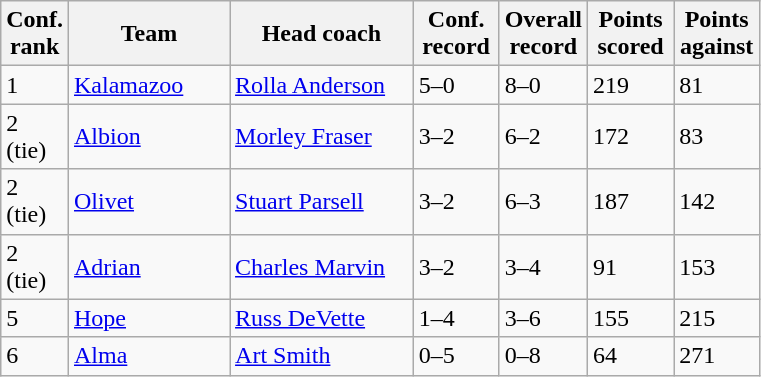<table class="sortable wikitable".>
<tr>
<th width="25">Conf. rank</th>
<th width="100">Team</th>
<th width="115">Head coach</th>
<th width="50">Conf. record</th>
<th width="50">Overall record</th>
<th width="50">Points scored</th>
<th width="50">Points against</th>
</tr>
<tr align="left" bgcolor="">
<td>1</td>
<td><a href='#'>Kalamazoo</a></td>
<td><a href='#'>Rolla Anderson</a></td>
<td>5–0</td>
<td>8–0</td>
<td>219</td>
<td>81</td>
</tr>
<tr align="left" bgcolor="">
<td>2 (tie)</td>
<td><a href='#'>Albion</a></td>
<td><a href='#'>Morley Fraser</a></td>
<td>3–2</td>
<td>6–2</td>
<td>172</td>
<td>83</td>
</tr>
<tr align="left" bgcolor="">
<td>2 (tie)</td>
<td><a href='#'>Olivet</a></td>
<td><a href='#'>Stuart Parsell</a></td>
<td>3–2</td>
<td>6–3</td>
<td>187</td>
<td>142</td>
</tr>
<tr align="left" bgcolor="">
<td>2 (tie)</td>
<td><a href='#'>Adrian</a></td>
<td><a href='#'>Charles Marvin</a></td>
<td>3–2</td>
<td>3–4</td>
<td>91</td>
<td>153</td>
</tr>
<tr align="left" bgcolor="">
<td>5</td>
<td><a href='#'>Hope</a></td>
<td><a href='#'>Russ DeVette</a></td>
<td>1–4</td>
<td>3–6</td>
<td>155</td>
<td>215</td>
</tr>
<tr align="left" bgcolor="">
<td>6</td>
<td><a href='#'>Alma</a></td>
<td><a href='#'>Art Smith</a></td>
<td>0–5</td>
<td>0–8</td>
<td>64</td>
<td>271</td>
</tr>
</table>
